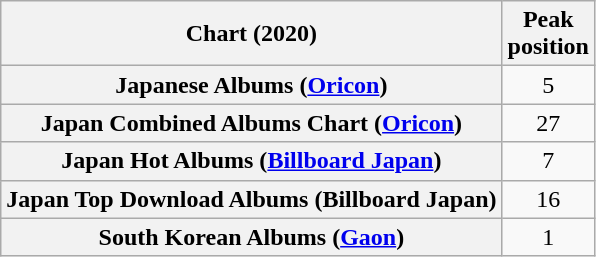<table class="wikitable plainrowheaders" style="text-align:center;">
<tr>
<th>Chart (2020)</th>
<th>Peak<br>position</th>
</tr>
<tr>
<th scope="row">Japanese Albums (<a href='#'>Oricon</a>)</th>
<td>5</td>
</tr>
<tr>
<th scope="row">Japan Combined Albums Chart (<a href='#'>Oricon</a>)</th>
<td>27</td>
</tr>
<tr>
<th scope="row">Japan Hot Albums (<a href='#'>Billboard Japan</a>)</th>
<td>7</td>
</tr>
<tr>
<th scope="row">Japan Top Download Albums (Billboard Japan)</th>
<td>16</td>
</tr>
<tr>
<th scope="row">South Korean Albums (<a href='#'>Gaon</a>)</th>
<td>1</td>
</tr>
</table>
